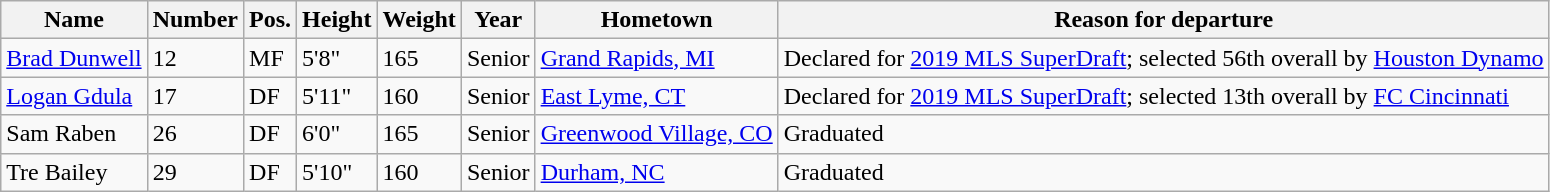<table class="wikitable sortable" border="1">
<tr>
<th>Name</th>
<th>Number</th>
<th>Pos.</th>
<th>Height</th>
<th>Weight</th>
<th>Year</th>
<th>Hometown</th>
<th class="unsortable">Reason for departure</th>
</tr>
<tr>
<td><a href='#'>Brad Dunwell</a></td>
<td>12</td>
<td>MF</td>
<td>5'8"</td>
<td>165</td>
<td>Senior</td>
<td><a href='#'>Grand Rapids, MI</a></td>
<td>Declared for <a href='#'>2019 MLS SuperDraft</a>; selected 56th overall by <a href='#'>Houston Dynamo</a></td>
</tr>
<tr>
<td><a href='#'>Logan Gdula</a></td>
<td>17</td>
<td>DF</td>
<td>5'11"</td>
<td>160</td>
<td>Senior</td>
<td><a href='#'>East Lyme, CT</a></td>
<td>Declared for <a href='#'>2019 MLS SuperDraft</a>; selected 13th overall by <a href='#'>FC Cincinnati</a></td>
</tr>
<tr>
<td>Sam Raben</td>
<td>26</td>
<td>DF</td>
<td>6'0"</td>
<td>165</td>
<td>Senior</td>
<td><a href='#'>Greenwood Village, CO</a></td>
<td>Graduated</td>
</tr>
<tr>
<td>Tre Bailey</td>
<td>29</td>
<td>DF</td>
<td>5'10"</td>
<td>160</td>
<td>Senior</td>
<td><a href='#'>Durham, NC</a></td>
<td>Graduated</td>
</tr>
</table>
